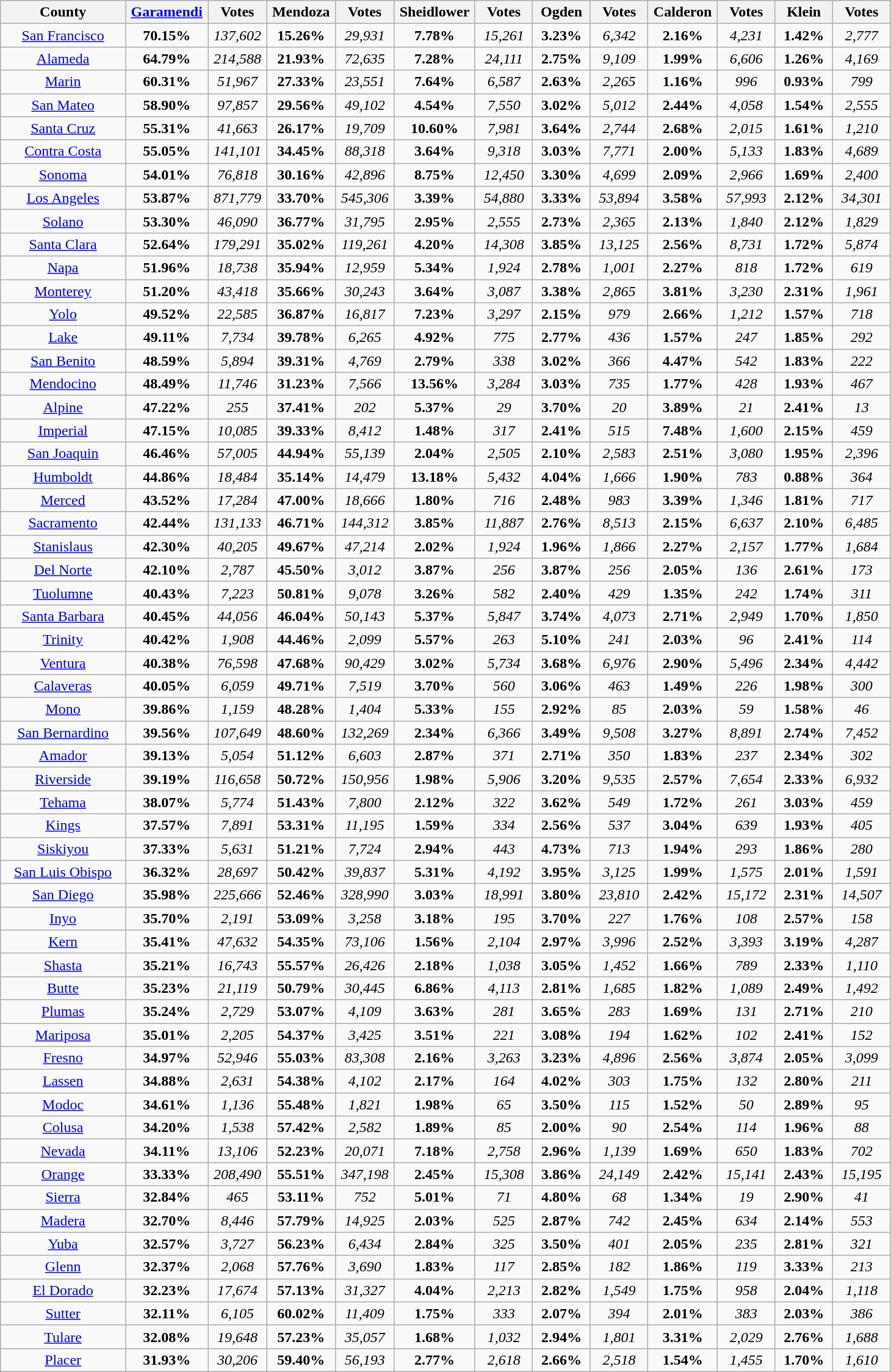<table width="77%" class="wikitable sortable">
<tr>
<th width="13%">County</th>
<th width="6%"><a href='#'>Garamendi</a></th>
<th width="6%">Votes</th>
<th width="6%">Mendoza</th>
<th width="6%">Votes</th>
<th width="6%">Sheidlower</th>
<th width="6%">Votes</th>
<th width="6%">Ogden</th>
<th width="6%">Votes</th>
<th width="6%">Calderon</th>
<th width="6%">Votes</th>
<th width="6%">Klein</th>
<th width="6%">Votes</th>
</tr>
<tr>
<td align="center" ><a href='#'>San Francisco</a></td>
<td align="center"><strong>70.15%</strong></td>
<td align="center"><em>137,602</em></td>
<td align="center"><strong>15.26%</strong></td>
<td align="center"><em>29,931</em></td>
<td align="center"><strong>7.78%</strong></td>
<td align="center"><em>15,261</em></td>
<td align="center"><strong>3.23%</strong></td>
<td align="center"><em>6,342</em></td>
<td align="center"><strong>2.16%</strong></td>
<td align="center"><em>4,231</em></td>
<td align="center"><strong>1.42%</strong></td>
<td align="center"><em>2,777</em></td>
</tr>
<tr>
<td align="center" ><a href='#'>Alameda</a></td>
<td align="center"><strong>64.79%</strong></td>
<td align="center"><em>214,588</em></td>
<td align="center"><strong>21.93%</strong></td>
<td align="center"><em>72,635</em></td>
<td align="center"><strong>7.28%</strong></td>
<td align="center"><em>24,111</em></td>
<td align="center"><strong>2.75%</strong></td>
<td align="center"><em>9,109</em></td>
<td align="center"><strong>1.99%</strong></td>
<td align="center"><em>6,606</em></td>
<td align="center"><strong>1.26%</strong></td>
<td align="center"><em>4,169</em></td>
</tr>
<tr>
<td align="center" ><a href='#'>Marin</a></td>
<td align="center"><strong>60.31%</strong></td>
<td align="center"><em>51,967</em></td>
<td align="center"><strong>27.33%</strong></td>
<td align="center"><em>23,551</em></td>
<td align="center"><strong>7.64%</strong></td>
<td align="center"><em>6,587</em></td>
<td align="center"><strong>2.63%</strong></td>
<td align="center"><em>2,265</em></td>
<td align="center"><strong>1.16%</strong></td>
<td align="center"><em>996</em></td>
<td align="center"><strong>0.93%</strong></td>
<td align="center"><em>799</em></td>
</tr>
<tr>
<td align="center" ><a href='#'>San Mateo</a></td>
<td align="center"><strong>58.90%</strong></td>
<td align="center"><em>97,857</em></td>
<td align="center"><strong>29.56%</strong></td>
<td align="center"><em>49,102</em></td>
<td align="center"><strong>4.54%</strong></td>
<td align="center"><em>7,550</em></td>
<td align="center"><strong>3.02%</strong></td>
<td align="center"><em>5,012</em></td>
<td align="center"><strong>2.44%</strong></td>
<td align="center"><em>4,058</em></td>
<td align="center"><strong>1.54%</strong></td>
<td align="center"><em>2,555</em></td>
</tr>
<tr>
<td align="center" ><a href='#'>Santa Cruz</a></td>
<td align="center"><strong>55.31%</strong></td>
<td align="center"><em>41,663</em></td>
<td align="center"><strong>26.17%</strong></td>
<td align="center"><em>19,709</em></td>
<td align="center"><strong>10.60%</strong></td>
<td align="center"><em>7,981</em></td>
<td align="center"><strong>3.64%</strong></td>
<td align="center"><em>2,744</em></td>
<td align="center"><strong>2.68%</strong></td>
<td align="center"><em>2,015</em></td>
<td align="center"><strong>1.61%</strong></td>
<td align="center"><em>1,210</em></td>
</tr>
<tr>
<td align="center" ><a href='#'>Contra Costa</a></td>
<td align="center"><strong>55.05%</strong></td>
<td align="center"><em>141,101</em></td>
<td align="center"><strong>34.45%</strong></td>
<td align="center"><em>88,318</em></td>
<td align="center"><strong>3.64%</strong></td>
<td align="center"><em>9,318</em></td>
<td align="center"><strong>3.03%</strong></td>
<td align="center"><em>7,771</em></td>
<td align="center"><strong>2.00%</strong></td>
<td align="center"><em>5,133</em></td>
<td align="center"><strong>1.83%</strong></td>
<td align="center"><em>4,689</em></td>
</tr>
<tr>
<td align="center" ><a href='#'>Sonoma</a></td>
<td align="center"><strong>54.01%</strong></td>
<td align="center"><em>76,818</em></td>
<td align="center"><strong>30.16%</strong></td>
<td align="center"><em>42,896</em></td>
<td align="center"><strong>8.75%</strong></td>
<td align="center"><em>12,450</em></td>
<td align="center"><strong>3.30%</strong></td>
<td align="center"><em>4,699</em></td>
<td align="center"><strong>2.09%</strong></td>
<td align="center"><em>2,966</em></td>
<td align="center"><strong>1.69%</strong></td>
<td align="center"><em>2,400</em></td>
</tr>
<tr>
<td align="center" ><a href='#'>Los Angeles</a></td>
<td align="center"><strong>53.87%</strong></td>
<td align="center"><em>871,779</em></td>
<td align="center"><strong>33.70%</strong></td>
<td align="center"><em>545,306</em></td>
<td align="center"><strong>3.39%</strong></td>
<td align="center"><em>54,880</em></td>
<td align="center"><strong>3.33%</strong></td>
<td align="center"><em>53,894</em></td>
<td align="center"><strong>3.58%</strong></td>
<td align="center"><em>57,993</em></td>
<td align="center"><strong>2.12%</strong></td>
<td align="center"><em>34,301</em></td>
</tr>
<tr>
<td align="center" ><a href='#'>Solano</a></td>
<td align="center"><strong>53.30%</strong></td>
<td align="center"><em>46,090</em></td>
<td align="center"><strong>36.77%</strong></td>
<td align="center"><em>31,795</em></td>
<td align="center"><strong>2.95%</strong></td>
<td align="center"><em>2,555</em></td>
<td align="center"><strong>2.73%</strong></td>
<td align="center"><em>2,365</em></td>
<td align="center"><strong>2.13%</strong></td>
<td align="center"><em>1,840</em></td>
<td align="center"><strong>2.12%</strong></td>
<td align="center"><em>1,829</em></td>
</tr>
<tr>
<td align="center" ><a href='#'>Santa Clara</a></td>
<td align="center"><strong>52.64%</strong></td>
<td align="center"><em>179,291</em></td>
<td align="center"><strong>35.02%</strong></td>
<td align="center"><em>119,261</em></td>
<td align="center"><strong>4.20%</strong></td>
<td align="center"><em>14,308</em></td>
<td align="center"><strong>3.85%</strong></td>
<td align="center"><em>13,125</em></td>
<td align="center"><strong>2.56%</strong></td>
<td align="center"><em>8,731</em></td>
<td align="center"><strong>1.72%</strong></td>
<td align="center"><em>5,874</em></td>
</tr>
<tr>
<td align="center" ><a href='#'>Napa</a></td>
<td align="center"><strong>51.96%</strong></td>
<td align="center"><em>18,738</em></td>
<td align="center"><strong>35.94%</strong></td>
<td align="center"><em>12,959</em></td>
<td align="center"><strong>5.34%</strong></td>
<td align="center"><em>1,924</em></td>
<td align="center"><strong>2.78%</strong></td>
<td align="center"><em>1,001</em></td>
<td align="center"><strong>2.27%</strong></td>
<td align="center"><em>818</em></td>
<td align="center"><strong>1.72%</strong></td>
<td align="center"><em>619</em></td>
</tr>
<tr>
<td align="center" ><a href='#'>Monterey</a></td>
<td align="center"><strong>51.20%</strong></td>
<td align="center"><em>43,418</em></td>
<td align="center"><strong>35.66%</strong></td>
<td align="center"><em>30,243</em></td>
<td align="center"><strong>3.64%</strong></td>
<td align="center"><em>3,087</em></td>
<td align="center"><strong>3.38%</strong></td>
<td align="center"><em>2,865</em></td>
<td align="center"><strong>3.81%</strong></td>
<td align="center"><em>3,230</em></td>
<td align="center"><strong>2.31%</strong></td>
<td align="center"><em>1,961</em></td>
</tr>
<tr>
<td align="center" ><a href='#'>Yolo</a></td>
<td align="center"><strong>49.52%</strong></td>
<td align="center"><em>22,585</em></td>
<td align="center"><strong>36.87%</strong></td>
<td align="center"><em>16,817</em></td>
<td align="center"><strong>7.23%</strong></td>
<td align="center"><em>3,297</em></td>
<td align="center"><strong>2.15%</strong></td>
<td align="center"><em>979</em></td>
<td align="center"><strong>2.66%</strong></td>
<td align="center"><em>1,212</em></td>
<td align="center"><strong>1.57%</strong></td>
<td align="center"><em>718</em></td>
</tr>
<tr>
<td align="center" ><a href='#'>Lake</a></td>
<td align="center"><strong>49.11%</strong></td>
<td align="center"><em>7,734</em></td>
<td align="center"><strong>39.78%</strong></td>
<td align="center"><em>6,265</em></td>
<td align="center"><strong>4.92%</strong></td>
<td align="center"><em>775</em></td>
<td align="center"><strong>2.77%</strong></td>
<td align="center"><em>436</em></td>
<td align="center"><strong>1.57%</strong></td>
<td align="center"><em>247</em></td>
<td align="center"><strong>1.85%</strong></td>
<td align="center"><em>292</em></td>
</tr>
<tr>
<td align="center" ><a href='#'>San Benito</a></td>
<td align="center"><strong>48.59%</strong></td>
<td align="center"><em>5,894</em></td>
<td align="center"><strong>39.31%</strong></td>
<td align="center"><em>4,769</em></td>
<td align="center"><strong>2.79%</strong></td>
<td align="center"><em>338</em></td>
<td align="center"><strong>3.02%</strong></td>
<td align="center"><em>366</em></td>
<td align="center"><strong>4.47%</strong></td>
<td align="center"><em>542</em></td>
<td align="center"><strong>1.83%</strong></td>
<td align="center"><em>222</em></td>
</tr>
<tr>
<td align="center" ><a href='#'>Mendocino</a></td>
<td align="center"><strong>48.49%</strong></td>
<td align="center"><em>11,746</em></td>
<td align="center"><strong>31.23%</strong></td>
<td align="center"><em>7,566</em></td>
<td align="center"><strong>13.56%</strong></td>
<td align="center"><em>3,284</em></td>
<td align="center"><strong>3.03%</strong></td>
<td align="center"><em>735</em></td>
<td align="center"><strong>1.77%</strong></td>
<td align="center"><em>428</em></td>
<td align="center"><strong>1.93%</strong></td>
<td align="center"><em>467</em></td>
</tr>
<tr>
<td align="center" ><a href='#'>Alpine</a></td>
<td align="center"><strong>47.22%</strong></td>
<td align="center"><em>255</em></td>
<td align="center"><strong>37.41%</strong></td>
<td align="center"><em>202</em></td>
<td align="center"><strong>5.37%</strong></td>
<td align="center"><em>29</em></td>
<td align="center"><strong>3.70%</strong></td>
<td align="center"><em>20</em></td>
<td align="center"><strong>3.89%</strong></td>
<td align="center"><em>21</em></td>
<td align="center"><strong>2.41%</strong></td>
<td align="center"><em>13</em></td>
</tr>
<tr>
<td align="center" ><a href='#'>Imperial</a></td>
<td align="center"><strong>47.15%</strong></td>
<td align="center"><em>10,085</em></td>
<td align="center"><strong>39.33%</strong></td>
<td align="center"><em>8,412</em></td>
<td align="center"><strong>1.48%</strong></td>
<td align="center"><em>317</em></td>
<td align="center"><strong>2.41%</strong></td>
<td align="center"><em>515</em></td>
<td align="center"><strong>7.48%</strong></td>
<td align="center"><em>1,600</em></td>
<td align="center"><strong>2.15%</strong></td>
<td align="center"><em>459</em></td>
</tr>
<tr>
<td align="center" ><a href='#'>San Joaquin</a></td>
<td align="center"><strong>46.46%</strong></td>
<td align="center"><em>57,005</em></td>
<td align="center"><strong>44.94%</strong></td>
<td align="center"><em>55,139</em></td>
<td align="center"><strong>2.04%</strong></td>
<td align="center"><em>2,505</em></td>
<td align="center"><strong>2.10%</strong></td>
<td align="center"><em>2,583</em></td>
<td align="center"><strong>2.51%</strong></td>
<td align="center"><em>3,080</em></td>
<td align="center"><strong>1.95%</strong></td>
<td align="center"><em>2,396</em></td>
</tr>
<tr>
<td align="center" ><a href='#'>Humboldt</a></td>
<td align="center"><strong>44.86%</strong></td>
<td align="center"><em>18,484</em></td>
<td align="center"><strong>35.14%</strong></td>
<td align="center"><em>14,479</em></td>
<td align="center"><strong>13.18%</strong></td>
<td align="center"><em>5,432</em></td>
<td align="center"><strong>4.04%</strong></td>
<td align="center"><em>1,666</em></td>
<td align="center"><strong>1.90%</strong></td>
<td align="center"><em>783</em></td>
<td align="center"><strong>0.88%</strong></td>
<td align="center"><em>364</em></td>
</tr>
<tr>
<td align="center" ><a href='#'>Merced</a></td>
<td align="center"><strong>43.52%</strong></td>
<td align="center"><em>17,284</em></td>
<td align="center"><strong>47.00%</strong></td>
<td align="center"><em>18,666</em></td>
<td align="center"><strong>1.80%</strong></td>
<td align="center"><em>716</em></td>
<td align="center"><strong>2.48%</strong></td>
<td align="center"><em>983</em></td>
<td align="center"><strong>3.39%</strong></td>
<td align="center"><em>1,346</em></td>
<td align="center"><strong>1.81%</strong></td>
<td align="center"><em>717</em></td>
</tr>
<tr>
<td align="center" ><a href='#'>Sacramento</a></td>
<td align="center"><strong>42.44%</strong></td>
<td align="center"><em>131,133</em></td>
<td align="center"><strong>46.71%</strong></td>
<td align="center"><em>144,312</em></td>
<td align="center"><strong>3.85%</strong></td>
<td align="center"><em>11,887</em></td>
<td align="center"><strong>2.76%</strong></td>
<td align="center"><em>8,513</em></td>
<td align="center"><strong>2.15%</strong></td>
<td align="center"><em>6,637</em></td>
<td align="center"><strong>2.10%</strong></td>
<td align="center"><em>6,485</em></td>
</tr>
<tr>
<td align="center" ><a href='#'>Stanislaus</a></td>
<td align="center"><strong>42.30%</strong></td>
<td align="center"><em>40,205</em></td>
<td align="center"><strong>49.67%</strong></td>
<td align="center"><em>47,214</em></td>
<td align="center"><strong>2.02%</strong></td>
<td align="center"><em>1,924</em></td>
<td align="center"><strong>1.96%</strong></td>
<td align="center"><em>1,866</em></td>
<td align="center"><strong>2.27%</strong></td>
<td align="center"><em>2,157</em></td>
<td align="center"><strong>1.77%</strong></td>
<td align="center"><em>1,684</em></td>
</tr>
<tr>
<td align="center" ><a href='#'>Del Norte</a></td>
<td align="center"><strong>42.10%</strong></td>
<td align="center"><em>2,787</em></td>
<td align="center"><strong>45.50%</strong></td>
<td align="center"><em>3,012</em></td>
<td align="center"><strong>3.87%</strong></td>
<td align="center"><em>256</em></td>
<td align="center"><strong>3.87%</strong></td>
<td align="center"><em>256</em></td>
<td align="center"><strong>2.05%</strong></td>
<td align="center"><em>136</em></td>
<td align="center"><strong>2.61%</strong></td>
<td align="center"><em>173</em></td>
</tr>
<tr>
<td align="center" ><a href='#'>Tuolumne</a></td>
<td align="center"><strong>40.43%</strong></td>
<td align="center"><em>7,223</em></td>
<td align="center"><strong>50.81%</strong></td>
<td align="center"><em>9,078</em></td>
<td align="center"><strong>3.26%</strong></td>
<td align="center"><em>582</em></td>
<td align="center"><strong>2.40%</strong></td>
<td align="center"><em>429</em></td>
<td align="center"><strong>1.35%</strong></td>
<td align="center"><em>242</em></td>
<td align="center"><strong>1.74%</strong></td>
<td align="center"><em>311</em></td>
</tr>
<tr>
<td align="center" ><a href='#'>Santa Barbara</a></td>
<td align="center"><strong>40.45%</strong></td>
<td align="center"><em>44,056</em></td>
<td align="center"><strong>46.04%</strong></td>
<td align="center"><em>50,143</em></td>
<td align="center"><strong>5.37%</strong></td>
<td align="center"><em>5,847</em></td>
<td align="center"><strong>3.74%</strong></td>
<td align="center"><em>4,073</em></td>
<td align="center"><strong>2.71%</strong></td>
<td align="center"><em>2,949</em></td>
<td align="center"><strong>1.70%</strong></td>
<td align="center"><em>1,850</em></td>
</tr>
<tr>
<td align="center" ><a href='#'>Trinity</a></td>
<td align="center"><strong>40.42%</strong></td>
<td align="center"><em>1,908</em></td>
<td align="center"><strong>44.46%</strong></td>
<td align="center"><em>2,099</em></td>
<td align="center"><strong>5.57%</strong></td>
<td align="center"><em>263</em></td>
<td align="center"><strong>5.10%</strong></td>
<td align="center"><em>241</em></td>
<td align="center"><strong>2.03%</strong></td>
<td align="center"><em>96</em></td>
<td align="center"><strong>2.41%</strong></td>
<td align="center"><em>114</em></td>
</tr>
<tr>
<td align="center" ><a href='#'>Ventura</a></td>
<td align="center"><strong>40.38%</strong></td>
<td align="center"><em>76,598</em></td>
<td align="center"><strong>47.68%</strong></td>
<td align="center"><em>90,429</em></td>
<td align="center"><strong>3.02%</strong></td>
<td align="center"><em>5,734</em></td>
<td align="center"><strong>3.68%</strong></td>
<td align="center"><em>6,976</em></td>
<td align="center"><strong>2.90%</strong></td>
<td align="center"><em>5,496</em></td>
<td align="center"><strong>2.34%</strong></td>
<td align="center"><em>4,442</em></td>
</tr>
<tr>
<td align="center" ><a href='#'>Calaveras</a></td>
<td align="center"><strong>40.05%</strong></td>
<td align="center"><em>6,059</em></td>
<td align="center"><strong>49.71%</strong></td>
<td align="center"><em>7,519</em></td>
<td align="center"><strong>3.70%</strong></td>
<td align="center"><em>560</em></td>
<td align="center"><strong>3.06%</strong></td>
<td align="center"><em>463</em></td>
<td align="center"><strong>1.49%</strong></td>
<td align="center"><em>226</em></td>
<td align="center"><strong>1.98%</strong></td>
<td align="center"><em>300</em></td>
</tr>
<tr>
<td align="center" ><a href='#'>Mono</a></td>
<td align="center"><strong>39.86%</strong></td>
<td align="center"><em>1,159</em></td>
<td align="center"><strong>48.28%</strong></td>
<td align="center"><em>1,404</em></td>
<td align="center"><strong>5.33%</strong></td>
<td align="center"><em>155</em></td>
<td align="center"><strong>2.92%</strong></td>
<td align="center"><em>85</em></td>
<td align="center"><strong>2.03%</strong></td>
<td align="center"><em>59</em></td>
<td align="center"><strong>1.58%</strong></td>
<td align="center"><em>46</em></td>
</tr>
<tr>
<td align="center" ><a href='#'>San Bernardino</a></td>
<td align="center"><strong>39.56%</strong></td>
<td align="center"><em>107,649</em></td>
<td align="center"><strong>48.60%</strong></td>
<td align="center"><em>132,269</em></td>
<td align="center"><strong>2.34%</strong></td>
<td align="center"><em>6,366</em></td>
<td align="center"><strong>3.49%</strong></td>
<td align="center"><em>9,508</em></td>
<td align="center"><strong>3.27%</strong></td>
<td align="center"><em>8,891</em></td>
<td align="center"><strong>2.74%</strong></td>
<td align="center"><em>7,452</em></td>
</tr>
<tr>
<td align="center" ><a href='#'>Amador</a></td>
<td align="center"><strong>39.13%</strong></td>
<td align="center"><em>5,054</em></td>
<td align="center"><strong>51.12%</strong></td>
<td align="center"><em>6,603</em></td>
<td align="center"><strong>2.87%</strong></td>
<td align="center"><em>371</em></td>
<td align="center"><strong>2.71%</strong></td>
<td align="center"><em>350</em></td>
<td align="center"><strong>1.83%</strong></td>
<td align="center"><em>237</em></td>
<td align="center"><strong>2.34%</strong></td>
<td align="center"><em>302</em></td>
</tr>
<tr>
<td align="center" ><a href='#'>Riverside</a></td>
<td align="center"><strong>39.19%</strong></td>
<td align="center"><em>116,658</em></td>
<td align="center"><strong>50.72%</strong></td>
<td align="center"><em>150,956</em></td>
<td align="center"><strong>1.98%</strong></td>
<td align="center"><em>5,906</em></td>
<td align="center"><strong>3.20%</strong></td>
<td align="center"><em>9,535</em></td>
<td align="center"><strong>2.57%</strong></td>
<td align="center"><em>7,654</em></td>
<td align="center"><strong>2.33%</strong></td>
<td align="center"><em>6,932</em></td>
</tr>
<tr>
<td align="center" ><a href='#'>Tehama</a></td>
<td align="center"><strong>38.07%</strong></td>
<td align="center"><em>5,774</em></td>
<td align="center"><strong>51.43%</strong></td>
<td align="center"><em>7,800</em></td>
<td align="center"><strong>2.12%</strong></td>
<td align="center"><em>322</em></td>
<td align="center"><strong>3.62%</strong></td>
<td align="center"><em>549</em></td>
<td align="center"><strong>1.72%</strong></td>
<td align="center"><em>261</em></td>
<td align="center"><strong>3.03%</strong></td>
<td align="center"><em>459</em></td>
</tr>
<tr>
<td align="center" ><a href='#'>Kings</a></td>
<td align="center"><strong>37.57%</strong></td>
<td align="center"><em>7,891</em></td>
<td align="center"><strong>53.31%</strong></td>
<td align="center"><em>11,195</em></td>
<td align="center"><strong>1.59%</strong></td>
<td align="center"><em>334</em></td>
<td align="center"><strong>2.56%</strong></td>
<td align="center"><em>537</em></td>
<td align="center"><strong>3.04%</strong></td>
<td align="center"><em>639</em></td>
<td align="center"><strong>1.93%</strong></td>
<td align="center"><em>405</em></td>
</tr>
<tr>
<td align="center" ><a href='#'>Siskiyou</a></td>
<td align="center"><strong>37.33%</strong></td>
<td align="center"><em>5,631</em></td>
<td align="center"><strong>51.21%</strong></td>
<td align="center"><em>7,724</em></td>
<td align="center"><strong>2.94%</strong></td>
<td align="center"><em>443</em></td>
<td align="center"><strong>4.73%</strong></td>
<td align="center"><em>713</em></td>
<td align="center"><strong>1.94%</strong></td>
<td align="center"><em>293</em></td>
<td align="center"><strong>1.86%</strong></td>
<td align="center"><em>280</em></td>
</tr>
<tr>
<td align="center" ><a href='#'>San Luis Obispo</a></td>
<td align="center"><strong>36.32%</strong></td>
<td align="center"><em>28,697</em></td>
<td align="center"><strong>50.42%</strong></td>
<td align="center"><em>39,837</em></td>
<td align="center"><strong>5.31%</strong></td>
<td align="center"><em>4,192</em></td>
<td align="center"><strong>3.95%</strong></td>
<td align="center"><em>3,125</em></td>
<td align="center"><strong>1.99%</strong></td>
<td align="center"><em>1,575</em></td>
<td align="center"><strong>2.01%</strong></td>
<td align="center"><em>1,591</em></td>
</tr>
<tr>
<td align="center" ><a href='#'>San Diego</a></td>
<td align="center"><strong>35.98%</strong></td>
<td align="center"><em>225,666</em></td>
<td align="center"><strong>52.46%</strong></td>
<td align="center"><em>328,990</em></td>
<td align="center"><strong>3.03%</strong></td>
<td align="center"><em>18,991</em></td>
<td align="center"><strong>3.80%</strong></td>
<td align="center"><em>23,810</em></td>
<td align="center"><strong>2.42%</strong></td>
<td align="center"><em>15,172</em></td>
<td align="center"><strong>2.31%</strong></td>
<td align="center"><em>14,507</em></td>
</tr>
<tr>
<td align="center" ><a href='#'>Inyo</a></td>
<td align="center"><strong>35.70%</strong></td>
<td align="center"><em>2,191</em></td>
<td align="center"><strong>53.09%</strong></td>
<td align="center"><em>3,258</em></td>
<td align="center"><strong>3.18%</strong></td>
<td align="center"><em>195</em></td>
<td align="center"><strong>3.70%</strong></td>
<td align="center"><em>227</em></td>
<td align="center"><strong>1.76%</strong></td>
<td align="center"><em>108</em></td>
<td align="center"><strong>2.57%</strong></td>
<td align="center"><em>158</em></td>
</tr>
<tr>
<td align="center" ><a href='#'>Kern</a></td>
<td align="center"><strong>35.41%</strong></td>
<td align="center"><em>47,632</em></td>
<td align="center"><strong>54.35%</strong></td>
<td align="center"><em>73,106</em></td>
<td align="center"><strong>1.56%</strong></td>
<td align="center"><em>2,104</em></td>
<td align="center"><strong>2.97%</strong></td>
<td align="center"><em>3,996</em></td>
<td align="center"><strong>2.52%</strong></td>
<td align="center"><em>3,393</em></td>
<td align="center"><strong>3.19%</strong></td>
<td align="center"><em>4,287</em></td>
</tr>
<tr>
<td align="center" ><a href='#'>Shasta</a></td>
<td align="center"><strong>35.21%</strong></td>
<td align="center"><em>16,743</em></td>
<td align="center"><strong>55.57%</strong></td>
<td align="center"><em>26,426</em></td>
<td align="center"><strong>2.18%</strong></td>
<td align="center"><em>1,038</em></td>
<td align="center"><strong>3.05%</strong></td>
<td align="center"><em>1,452</em></td>
<td align="center"><strong>1.66%</strong></td>
<td align="center"><em>789</em></td>
<td align="center"><strong>2.33%</strong></td>
<td align="center"><em>1,110</em></td>
</tr>
<tr>
<td align="center" ><a href='#'>Butte</a></td>
<td align="center"><strong>35.23%</strong></td>
<td align="center"><em>21,119</em></td>
<td align="center"><strong>50.79%</strong></td>
<td align="center"><em>30,445</em></td>
<td align="center"><strong>6.86%</strong></td>
<td align="center"><em>4,113</em></td>
<td align="center"><strong>2.81%</strong></td>
<td align="center"><em>1,685</em></td>
<td align="center"><strong>1.82%</strong></td>
<td align="center"><em>1,089</em></td>
<td align="center"><strong>2.49%</strong></td>
<td align="center"><em>1,492</em></td>
</tr>
<tr>
<td align="center" ><a href='#'>Plumas</a></td>
<td align="center"><strong>35.24%</strong></td>
<td align="center"><em>2,729</em></td>
<td align="center"><strong>53.07%</strong></td>
<td align="center"><em>4,109</em></td>
<td align="center"><strong>3.63%</strong></td>
<td align="center"><em>281</em></td>
<td align="center"><strong>3.65%</strong></td>
<td align="center"><em>283</em></td>
<td align="center"><strong>1.69%</strong></td>
<td align="center"><em>131</em></td>
<td align="center"><strong>2.71%</strong></td>
<td align="center"><em>210</em></td>
</tr>
<tr>
<td align="center" ><a href='#'>Mariposa</a></td>
<td align="center"><strong>35.01%</strong></td>
<td align="center"><em>2,205</em></td>
<td align="center"><strong>54.37%</strong></td>
<td align="center"><em>3,425</em></td>
<td align="center"><strong>3.51%</strong></td>
<td align="center"><em>221</em></td>
<td align="center"><strong>3.08%</strong></td>
<td align="center"><em>194</em></td>
<td align="center"><strong>1.62%</strong></td>
<td align="center"><em>102</em></td>
<td align="center"><strong>2.41%</strong></td>
<td align="center"><em>152</em></td>
</tr>
<tr>
<td align="center" ><a href='#'>Fresno</a></td>
<td align="center"><strong>34.97%</strong></td>
<td align="center"><em>52,946</em></td>
<td align="center"><strong>55.03%</strong></td>
<td align="center"><em>83,308</em></td>
<td align="center"><strong>2.16%</strong></td>
<td align="center"><em>3,263</em></td>
<td align="center"><strong>3.23%</strong></td>
<td align="center"><em>4,896</em></td>
<td align="center"><strong>2.56%</strong></td>
<td align="center"><em>3,874</em></td>
<td align="center"><strong>2.05%</strong></td>
<td align="center"><em>3,099</em></td>
</tr>
<tr>
<td align="center" ><a href='#'>Lassen</a></td>
<td align="center"><strong>34.88%</strong></td>
<td align="center"><em>2,631</em></td>
<td align="center"><strong>54.38%</strong></td>
<td align="center"><em>4,102</em></td>
<td align="center"><strong>2.17%</strong></td>
<td align="center"><em>164</em></td>
<td align="center"><strong>4.02%</strong></td>
<td align="center"><em>303</em></td>
<td align="center"><strong>1.75%</strong></td>
<td align="center"><em>132</em></td>
<td align="center"><strong>2.80%</strong></td>
<td align="center"><em>211</em></td>
</tr>
<tr>
<td align="center" ><a href='#'>Modoc</a></td>
<td align="center"><strong>34.61%</strong></td>
<td align="center"><em>1,136</em></td>
<td align="center"><strong>55.48%</strong></td>
<td align="center"><em>1,821</em></td>
<td align="center"><strong>1.98%</strong></td>
<td align="center"><em>65</em></td>
<td align="center"><strong>3.50%</strong></td>
<td align="center"><em>115</em></td>
<td align="center"><strong>1.52%</strong></td>
<td align="center"><em>50</em></td>
<td align="center"><strong>2.89%</strong></td>
<td align="center"><em>95</em></td>
</tr>
<tr>
<td align="center" ><a href='#'>Colusa</a></td>
<td align="center"><strong>34.20%</strong></td>
<td align="center"><em>1,538</em></td>
<td align="center"><strong>57.42%</strong></td>
<td align="center"><em>2,582</em></td>
<td align="center"><strong>1.89%</strong></td>
<td align="center"><em>85</em></td>
<td align="center"><strong>2.00%</strong></td>
<td align="center"><em>90</em></td>
<td align="center"><strong>2.54%</strong></td>
<td align="center"><em>114</em></td>
<td align="center"><strong>1.96%</strong></td>
<td align="center"><em>88</em></td>
</tr>
<tr>
<td align="center" ><a href='#'>Nevada</a></td>
<td align="center"><strong>34.11%</strong></td>
<td align="center"><em>13,106</em></td>
<td align="center"><strong>52.23%</strong></td>
<td align="center"><em>20,071</em></td>
<td align="center"><strong>7.18%</strong></td>
<td align="center"><em>2,758</em></td>
<td align="center"><strong>2.96%</strong></td>
<td align="center"><em>1,139</em></td>
<td align="center"><strong>1.69%</strong></td>
<td align="center"><em>650</em></td>
<td align="center"><strong>1.83%</strong></td>
<td align="center"><em>702</em></td>
</tr>
<tr>
<td align="center" ><a href='#'>Orange</a></td>
<td align="center"><strong>33.33%</strong></td>
<td align="center"><em>208,490</em></td>
<td align="center"><strong>55.51%</strong></td>
<td align="center"><em>347,198</em></td>
<td align="center"><strong>2.45%</strong></td>
<td align="center"><em>15,308</em></td>
<td align="center"><strong>3.86%</strong></td>
<td align="center"><em>24,149</em></td>
<td align="center"><strong>2.42%</strong></td>
<td align="center"><em>15,141</em></td>
<td align="center"><strong>2.43%</strong></td>
<td align="center"><em>15,195</em></td>
</tr>
<tr>
<td align="center" ><a href='#'>Sierra</a></td>
<td align="center"><strong>32.84%</strong></td>
<td align="center"><em>465</em></td>
<td align="center"><strong>53.11%</strong></td>
<td align="center"><em>752</em></td>
<td align="center"><strong>5.01%</strong></td>
<td align="center"><em>71</em></td>
<td align="center"><strong>4.80%</strong></td>
<td align="center"><em>68</em></td>
<td align="center"><strong>1.34%</strong></td>
<td align="center"><em>19</em></td>
<td align="center"><strong>2.90%</strong></td>
<td align="center"><em>41</em></td>
</tr>
<tr>
<td align="center" ><a href='#'>Madera</a></td>
<td align="center"><strong>32.70%</strong></td>
<td align="center"><em>8,446</em></td>
<td align="center"><strong>57.79%</strong></td>
<td align="center"><em>14,925</em></td>
<td align="center"><strong>2.03%</strong></td>
<td align="center"><em>525</em></td>
<td align="center"><strong>2.87%</strong></td>
<td align="center"><em>742</em></td>
<td align="center"><strong>2.45%</strong></td>
<td align="center"><em>634</em></td>
<td align="center"><strong>2.14%</strong></td>
<td align="center"><em>553</em></td>
</tr>
<tr>
<td align="center" ><a href='#'>Yuba</a></td>
<td align="center"><strong>32.57%</strong></td>
<td align="center"><em>3,727</em></td>
<td align="center"><strong>56.23%</strong></td>
<td align="center"><em>6,434</em></td>
<td align="center"><strong>2.84%</strong></td>
<td align="center"><em>325</em></td>
<td align="center"><strong>3.50%</strong></td>
<td align="center"><em>401</em></td>
<td align="center"><strong>2.05%</strong></td>
<td align="center"><em>235</em></td>
<td align="center"><strong>2.81%</strong></td>
<td align="center"><em>321</em></td>
</tr>
<tr>
<td align="center" ><a href='#'>Glenn</a></td>
<td align="center"><strong>32.37%</strong></td>
<td align="center"><em>2,068</em></td>
<td align="center"><strong>57.76%</strong></td>
<td align="center"><em>3,690</em></td>
<td align="center"><strong>1.83%</strong></td>
<td align="center"><em>117</em></td>
<td align="center"><strong>2.85%</strong></td>
<td align="center"><em>182</em></td>
<td align="center"><strong>1.86%</strong></td>
<td align="center"><em>119</em></td>
<td align="center"><strong>3.33%</strong></td>
<td align="center"><em>213</em></td>
</tr>
<tr>
<td align="center" ><a href='#'>El Dorado</a></td>
<td align="center"><strong>32.23%</strong></td>
<td align="center"><em>17,674</em></td>
<td align="center"><strong>57.13%</strong></td>
<td align="center"><em>31,327</em></td>
<td align="center"><strong>4.04%</strong></td>
<td align="center"><em>2,213</em></td>
<td align="center"><strong>2.82%</strong></td>
<td align="center"><em>1,549</em></td>
<td align="center"><strong>1.75%</strong></td>
<td align="center"><em>958</em></td>
<td align="center"><strong>2.04%</strong></td>
<td align="center"><em>1,118</em></td>
</tr>
<tr>
<td align="center" ><a href='#'>Sutter</a></td>
<td align="center"><strong>32.11%</strong></td>
<td align="center"><em>6,105</em></td>
<td align="center"><strong>60.02%</strong></td>
<td align="center"><em>11,409</em></td>
<td align="center"><strong>1.75%</strong></td>
<td align="center"><em>333</em></td>
<td align="center"><strong>2.07%</strong></td>
<td align="center"><em>394</em></td>
<td align="center"><strong>2.01%</strong></td>
<td align="center"><em>383</em></td>
<td align="center"><strong>2.03%</strong></td>
<td align="center"><em>386</em></td>
</tr>
<tr>
<td align="center" ><a href='#'>Tulare</a></td>
<td align="center"><strong>32.08%</strong></td>
<td align="center"><em>19,648</em></td>
<td align="center"><strong>57.23%</strong></td>
<td align="center"><em>35,057</em></td>
<td align="center"><strong>1.68%</strong></td>
<td align="center"><em>1,032</em></td>
<td align="center"><strong>2.94%</strong></td>
<td align="center"><em>1,801</em></td>
<td align="center"><strong>3.31%</strong></td>
<td align="center"><em>2,029</em></td>
<td align="center"><strong>2.76%</strong></td>
<td align="center"><em>1,688</em></td>
</tr>
<tr>
<td align="center" ><a href='#'>Placer</a></td>
<td align="center"><strong>31.93%</strong></td>
<td align="center"><em>30,206</em></td>
<td align="center"><strong>59.40%</strong></td>
<td align="center"><em>56,193</em></td>
<td align="center"><strong>2.77%</strong></td>
<td align="center"><em>2,618</em></td>
<td align="center"><strong>2.66%</strong></td>
<td align="center"><em>2,518</em></td>
<td align="center"><strong>1.54%</strong></td>
<td align="center"><em>1,455</em></td>
<td align="center"><strong>1.70%</strong></td>
<td align="center"><em>1,610</em></td>
</tr>
</table>
